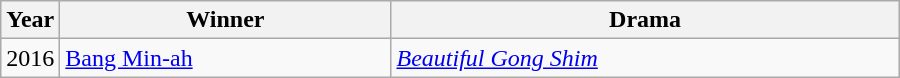<table class="wikitable" style="width:600px">
<tr>
<th width=10>Year</th>
<th>Winner</th>
<th>Drama</th>
</tr>
<tr>
<td>2016</td>
<td><a href='#'>Bang Min-ah</a></td>
<td><em><a href='#'>Beautiful Gong Shim</a></em></td>
</tr>
</table>
